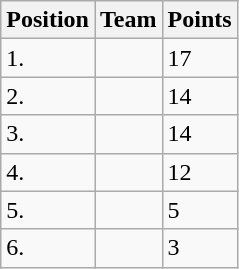<table class="wikitable">
<tr>
<th>Position</th>
<th>Team</th>
<th>Points</th>
</tr>
<tr>
<td>1.</td>
<td></td>
<td>17</td>
</tr>
<tr>
<td>2.</td>
<td></td>
<td>14</td>
</tr>
<tr>
<td>3.</td>
<td></td>
<td>14</td>
</tr>
<tr>
<td>4.</td>
<td></td>
<td>12</td>
</tr>
<tr>
<td>5.</td>
<td></td>
<td>5</td>
</tr>
<tr>
<td>6.</td>
<td></td>
<td>3</td>
</tr>
</table>
